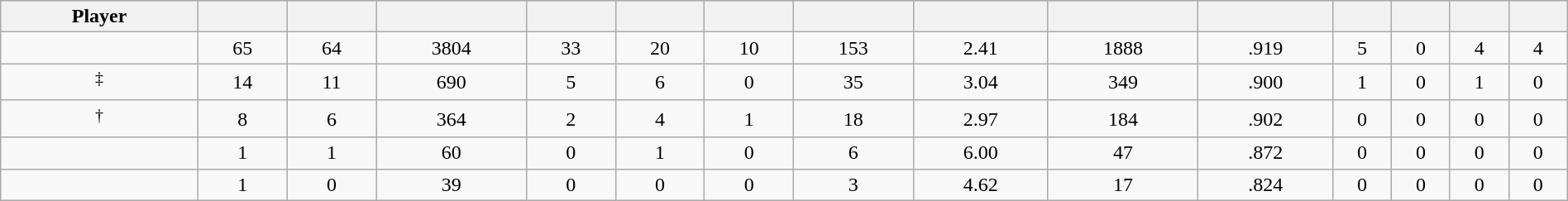<table class="wikitable sortable" style="width:100%; text-align:center;">
<tr style="text-align:center; background:#ddd;">
<th>Player</th>
<th></th>
<th></th>
<th></th>
<th></th>
<th></th>
<th></th>
<th></th>
<th></th>
<th></th>
<th></th>
<th></th>
<th></th>
<th></th>
<th></th>
</tr>
<tr>
<td style=white-space:nowrap></td>
<td>65</td>
<td>64</td>
<td>3804</td>
<td>33</td>
<td>20</td>
<td>10</td>
<td>153</td>
<td>2.41</td>
<td>1888</td>
<td>.919</td>
<td>5</td>
<td>0</td>
<td>4</td>
<td>4</td>
</tr>
<tr>
<td style=white-space:nowrap><sup>‡</sup></td>
<td>14</td>
<td>11</td>
<td>690</td>
<td>5</td>
<td>6</td>
<td>0</td>
<td>35</td>
<td>3.04</td>
<td>349</td>
<td>.900</td>
<td>1</td>
<td>0</td>
<td>1</td>
<td>0</td>
</tr>
<tr>
<td style=white-space:nowrap><sup>†</sup></td>
<td>8</td>
<td>6</td>
<td>364</td>
<td>2</td>
<td>4</td>
<td>1</td>
<td>18</td>
<td>2.97</td>
<td>184</td>
<td>.902</td>
<td>0</td>
<td>0</td>
<td>0</td>
<td>0</td>
</tr>
<tr>
<td style=white-space:nowrap></td>
<td>1</td>
<td>1</td>
<td>60</td>
<td>0</td>
<td>1</td>
<td>0</td>
<td>6</td>
<td>6.00</td>
<td>47</td>
<td>.872</td>
<td>0</td>
<td>0</td>
<td>0</td>
<td>0</td>
</tr>
<tr>
<td style=white-space:nowrap></td>
<td>1</td>
<td>0</td>
<td>39</td>
<td>0</td>
<td>0</td>
<td>0</td>
<td>3</td>
<td>4.62</td>
<td>17</td>
<td>.824</td>
<td>0</td>
<td>0</td>
<td>0</td>
<td>0</td>
</tr>
</table>
